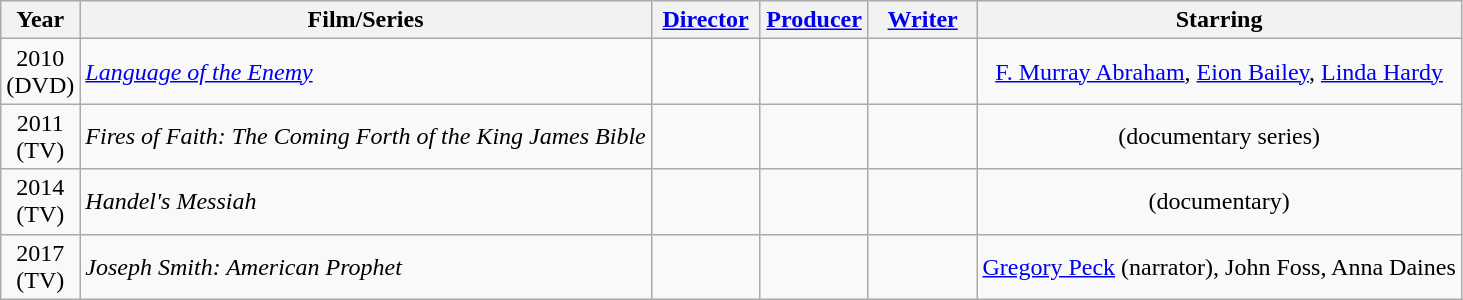<table class="wikitable sortable" style="text-align:center">
<tr>
<th style="width:33px;">Year</th>
<th>Film/Series</th>
<th style="width:65px;"><a href='#'>Director</a></th>
<th width=65><a href='#'>Producer</a></th>
<th width=65><a href='#'>Writer</a></th>
<th>Starring</th>
</tr>
<tr>
<td>2010 (DVD)</td>
<td style="text-align:left"><em><a href='#'>Language of the Enemy</a></em></td>
<td></td>
<td></td>
<td></td>
<td><a href='#'>F. Murray Abraham</a>, <a href='#'>Eion Bailey</a>, <a href='#'>Linda Hardy</a></td>
</tr>
<tr>
<td>2011<br>(TV)</td>
<td style="text-align:left"><em>Fires of Faith: The Coming Forth of the King James Bible</em></td>
<td></td>
<td></td>
<td></td>
<td>(documentary series)</td>
</tr>
<tr>
<td>2014 (TV)</td>
<td style="text-align:left"><em>Handel's Messiah</em></td>
<td></td>
<td></td>
<td></td>
<td>(documentary)</td>
</tr>
<tr>
<td>2017<br>(TV)</td>
<td style="text-align:left"><em>Joseph Smith: American Prophet</em></td>
<td></td>
<td></td>
<td></td>
<td><a href='#'>Gregory Peck</a> (narrator), John Foss, Anna Daines</td>
</tr>
</table>
